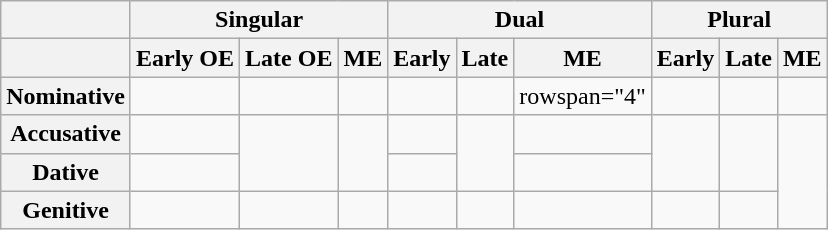<table class="wikitable">
<tr>
<th></th>
<th colspan="3">Singular</th>
<th colspan="3">Dual</th>
<th colspan="3">Plural</th>
</tr>
<tr>
<th></th>
<th>Early OE</th>
<th>Late OE</th>
<th>ME</th>
<th>Early</th>
<th>Late</th>
<th>ME</th>
<th>Early</th>
<th>Late</th>
<th>ME</th>
</tr>
<tr>
<th>Nominative</th>
<td><em></em></td>
<td><em></em></td>
<td><em></em></td>
<td><em></em></td>
<td><em></em></td>
<td>rowspan="4" </td>
<td><em></em></td>
<td><em></em></td>
<td><em></em></td>
</tr>
<tr>
<th>Accusative</th>
<td><em></em></td>
<td rowspan="2"><em></em></td>
<td rowspan="2"><em></em></td>
<td><em></em></td>
<td rowspan="2"><em></em></td>
<td><em></em></td>
<td rowspan="2"><em></em></td>
<td rowspan="2"><em></em></td>
</tr>
<tr>
<th>Dative</th>
<td><em></em></td>
<td><em></em></td>
<td><em></em></td>
</tr>
<tr>
<th>Genitive</th>
<td><em></em></td>
<td><em></em></td>
<td></td>
<td><em></em></td>
<td><em></em></td>
<td><em></em></td>
<td><em></em></td>
<td></td>
</tr>
</table>
